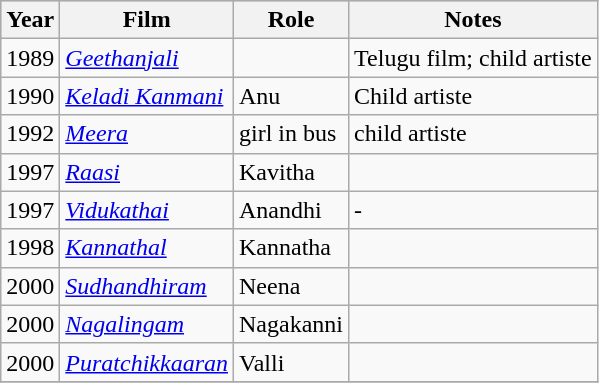<table class="wikitable sortable">
<tr style="background:#ccc; text-align:center;">
<th>Year</th>
<th>Film</th>
<th>Role</th>
<th>Notes</th>
</tr>
<tr>
<td>1989</td>
<td><em><a href='#'>Geethanjali</a></em></td>
<td></td>
<td>Telugu film; child artiste</td>
</tr>
<tr>
<td>1990</td>
<td><em><a href='#'>Keladi Kanmani</a></em></td>
<td>Anu</td>
<td>Child artiste</td>
</tr>
<tr>
<td>1992</td>
<td><em><a href='#'>Meera</a></em></td>
<td>girl in bus</td>
<td>child artiste</td>
</tr>
<tr>
<td>1997</td>
<td><em><a href='#'>Raasi</a></em></td>
<td>Kavitha</td>
<td></td>
</tr>
<tr>
<td>1997</td>
<td><em><a href='#'>Vidukathai</a></em></td>
<td>Anandhi</td>
<td>-</td>
</tr>
<tr>
<td>1998</td>
<td><em><a href='#'>Kannathal</a></em></td>
<td>Kannatha</td>
<td></td>
</tr>
<tr>
<td>2000</td>
<td><em><a href='#'>Sudhandhiram</a></em></td>
<td>Neena</td>
<td></td>
</tr>
<tr>
<td>2000</td>
<td><em><a href='#'>Nagalingam</a></em></td>
<td>Nagakanni</td>
<td></td>
</tr>
<tr>
<td>2000</td>
<td><em><a href='#'>Puratchikkaaran</a></em></td>
<td>Valli</td>
<td></td>
</tr>
<tr>
</tr>
</table>
